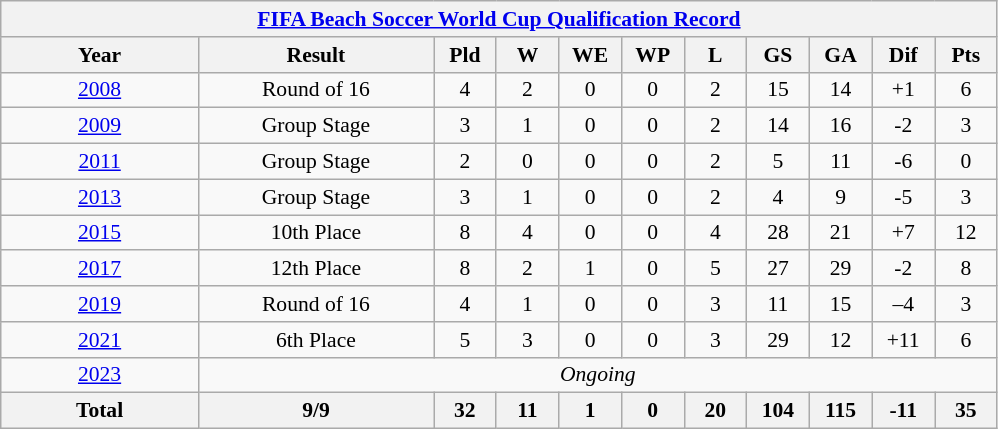<table class="wikitable" style="text-align: center;font-size:90%;">
<tr>
<th colspan=11><a href='#'>FIFA Beach Soccer World Cup Qualification Record</a></th>
</tr>
<tr>
<th width=125>Year</th>
<th width=150>Result</th>
<th width=35>Pld</th>
<th width=35>W</th>
<th width=35>WE</th>
<th width=35>WP</th>
<th width=35>L</th>
<th width=35>GS</th>
<th width=35>GA</th>
<th width=35>Dif</th>
<th width=35>Pts</th>
</tr>
<tr>
<td> <a href='#'>2008</a></td>
<td>Round of 16</td>
<td>4</td>
<td>2</td>
<td>0</td>
<td>0</td>
<td>2</td>
<td>15</td>
<td>14</td>
<td>+1</td>
<td>6</td>
</tr>
<tr>
<td> <a href='#'>2009</a></td>
<td>Group Stage</td>
<td>3</td>
<td>1</td>
<td>0</td>
<td>0</td>
<td>2</td>
<td>14</td>
<td>16</td>
<td>-2</td>
<td>3</td>
</tr>
<tr>
<td> <a href='#'>2011</a></td>
<td>Group Stage</td>
<td>2</td>
<td>0</td>
<td>0</td>
<td>0</td>
<td>2</td>
<td>5</td>
<td>11</td>
<td>-6</td>
<td>0</td>
</tr>
<tr>
<td> <a href='#'>2013</a></td>
<td>Group Stage</td>
<td>3</td>
<td>1</td>
<td>0</td>
<td>0</td>
<td>2</td>
<td>4</td>
<td>9</td>
<td>-5</td>
<td>3</td>
</tr>
<tr>
<td> <a href='#'>2015</a></td>
<td>10th Place</td>
<td>8</td>
<td>4</td>
<td>0</td>
<td>0</td>
<td>4</td>
<td>28</td>
<td>21</td>
<td>+7</td>
<td>12</td>
</tr>
<tr>
<td> <a href='#'>2017</a></td>
<td>12th Place</td>
<td>8</td>
<td>2</td>
<td>1</td>
<td>0</td>
<td>5</td>
<td>27</td>
<td>29</td>
<td>-2</td>
<td>8</td>
</tr>
<tr>
<td> <a href='#'>2019</a></td>
<td>Round of 16</td>
<td>4</td>
<td>1</td>
<td>0</td>
<td>0</td>
<td>3</td>
<td>11</td>
<td>15</td>
<td>–4</td>
<td>3</td>
</tr>
<tr>
<td> <a href='#'>2021</a></td>
<td>6th Place</td>
<td>5</td>
<td>3</td>
<td>0</td>
<td>0</td>
<td>3</td>
<td>29</td>
<td>12</td>
<td>+11</td>
<td>6</td>
</tr>
<tr>
<td> <a href='#'>2023</a></td>
<td colspan=10><em>Ongoing</em></td>
</tr>
<tr>
<th><strong>Total</strong></th>
<th>9/9</th>
<th>32</th>
<th>11</th>
<th>1</th>
<th>0</th>
<th>20</th>
<th>104</th>
<th>115</th>
<th>-11</th>
<th>35</th>
</tr>
</table>
